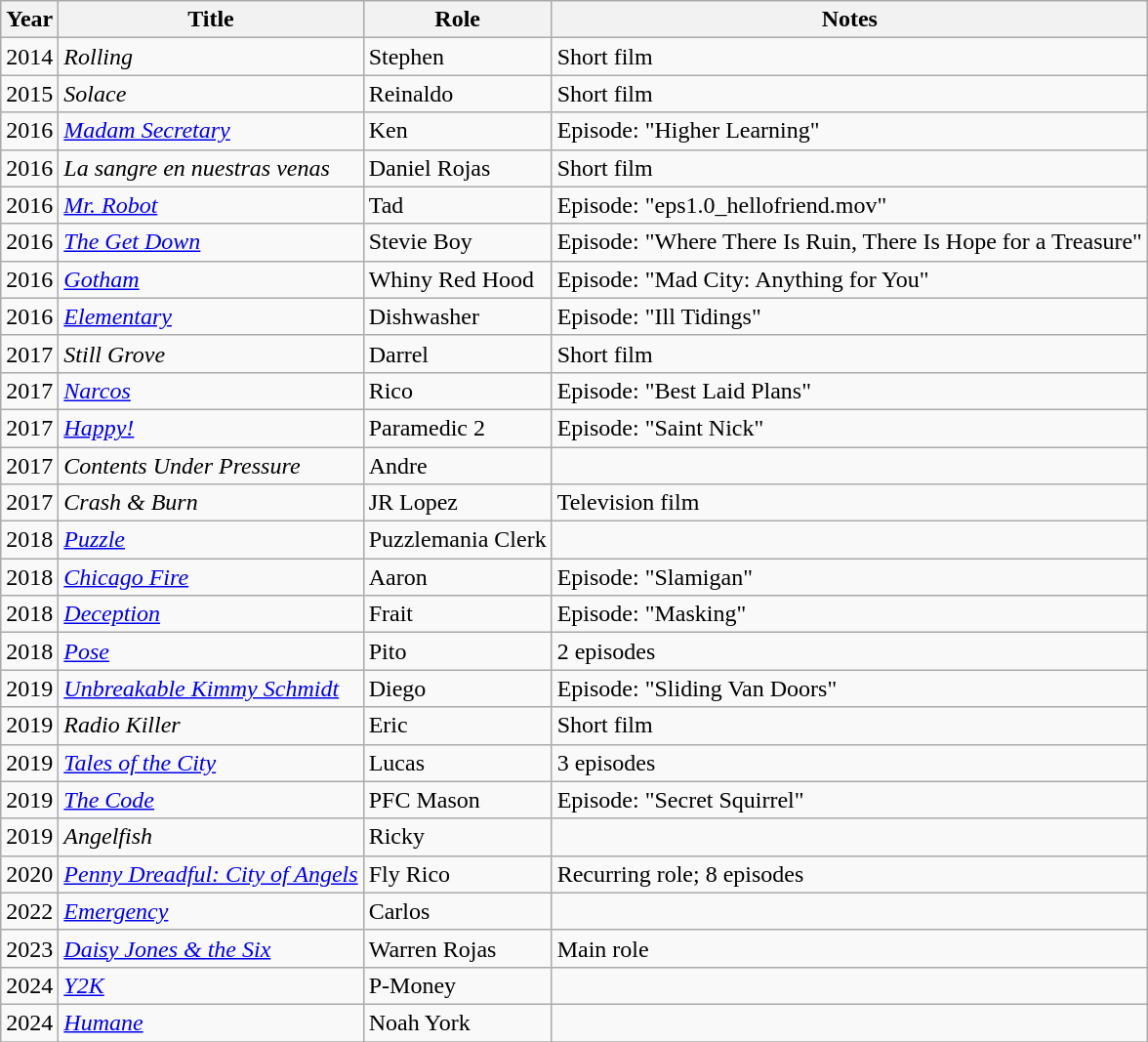<table class=wikitable>
<tr>
<th>Year</th>
<th>Title</th>
<th>Role</th>
<th>Notes</th>
</tr>
<tr>
<td>2014</td>
<td><em>Rolling</em></td>
<td>Stephen</td>
<td>Short film</td>
</tr>
<tr>
<td>2015</td>
<td><em>Solace</em></td>
<td>Reinaldo</td>
<td>Short film</td>
</tr>
<tr>
<td>2016</td>
<td><em><a href='#'>Madam Secretary</a></em></td>
<td>Ken</td>
<td>Episode: "Higher Learning"</td>
</tr>
<tr>
<td>2016</td>
<td><em>La sangre en nuestras venas</em></td>
<td>Daniel Rojas</td>
<td>Short film</td>
</tr>
<tr>
<td>2016</td>
<td><em><a href='#'>Mr. Robot</a></em></td>
<td>Tad</td>
<td>Episode: "eps1.0_hellofriend.mov"</td>
</tr>
<tr>
<td>2016</td>
<td><em><a href='#'>The Get Down</a></em></td>
<td>Stevie Boy</td>
<td>Episode: "Where There Is Ruin, There Is Hope for a Treasure"</td>
</tr>
<tr>
<td>2016</td>
<td><em><a href='#'>Gotham</a></em></td>
<td>Whiny Red Hood</td>
<td>Episode: "Mad City: Anything for You"</td>
</tr>
<tr>
<td>2016</td>
<td><em><a href='#'>Elementary</a></em></td>
<td>Dishwasher</td>
<td>Episode: "Ill Tidings"</td>
</tr>
<tr>
<td>2017</td>
<td><em>Still Grove</em></td>
<td>Darrel</td>
<td>Short film</td>
</tr>
<tr>
<td>2017</td>
<td><em><a href='#'>Narcos</a></em></td>
<td>Rico</td>
<td>Episode: "Best Laid Plans"</td>
</tr>
<tr>
<td>2017</td>
<td><em><a href='#'>Happy!</a></em></td>
<td>Paramedic 2</td>
<td>Episode: "Saint Nick"</td>
</tr>
<tr>
<td>2017</td>
<td><em>Contents Under Pressure</em></td>
<td>Andre</td>
<td></td>
</tr>
<tr>
<td>2017</td>
<td><em>Crash & Burn</em></td>
<td>JR Lopez</td>
<td>Television film</td>
</tr>
<tr>
<td>2018</td>
<td><em><a href='#'>Puzzle</a></em></td>
<td>Puzzlemania Clerk</td>
<td></td>
</tr>
<tr>
<td>2018</td>
<td><em><a href='#'>Chicago Fire</a></em></td>
<td>Aaron</td>
<td>Episode: "Slamigan"</td>
</tr>
<tr>
<td>2018</td>
<td><em><a href='#'>Deception</a></em></td>
<td>Frait</td>
<td>Episode: "Masking"</td>
</tr>
<tr>
<td>2018</td>
<td><em><a href='#'>Pose</a></em></td>
<td>Pito</td>
<td>2 episodes</td>
</tr>
<tr>
<td>2019</td>
<td><em><a href='#'>Unbreakable Kimmy Schmidt</a></em></td>
<td>Diego</td>
<td>Episode: "Sliding Van Doors"</td>
</tr>
<tr>
<td>2019</td>
<td><em>Radio Killer</em></td>
<td>Eric</td>
<td>Short film</td>
</tr>
<tr>
<td>2019</td>
<td><em><a href='#'>Tales of the City</a></em></td>
<td>Lucas</td>
<td>3 episodes</td>
</tr>
<tr>
<td>2019</td>
<td><em><a href='#'>The Code</a></em></td>
<td>PFC Mason</td>
<td>Episode: "Secret Squirrel"</td>
</tr>
<tr>
<td>2019</td>
<td><em>Angelfish</em></td>
<td>Ricky</td>
<td></td>
</tr>
<tr>
<td>2020</td>
<td><em><a href='#'>Penny Dreadful: City of Angels</a></em></td>
<td>Fly Rico</td>
<td>Recurring role; 8 episodes</td>
</tr>
<tr>
<td>2022</td>
<td><em><a href='#'>Emergency</a></em></td>
<td>Carlos</td>
<td></td>
</tr>
<tr>
<td>2023</td>
<td><em><a href='#'>Daisy Jones & the Six</a></em></td>
<td>Warren Rojas</td>
<td>Main role</td>
</tr>
<tr>
<td>2024</td>
<td><em><a href='#'>Y2K</a></em></td>
<td>P-Money</td>
<td></td>
</tr>
<tr>
<td>2024</td>
<td><em><a href='#'>Humane</a></em></td>
<td>Noah York</td>
<td></td>
</tr>
<tr>
</tr>
</table>
